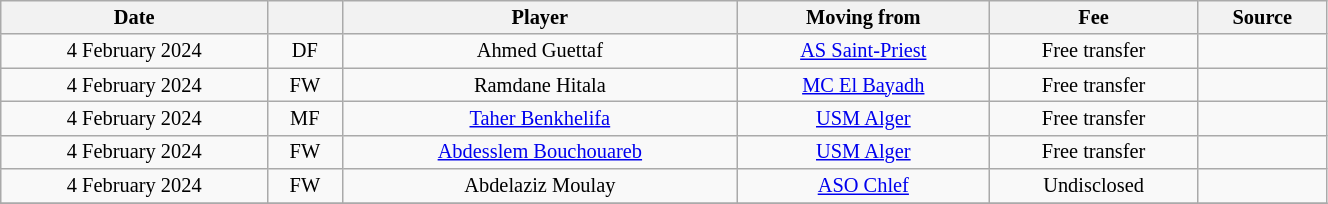<table class="wikitable sortable" style="width:70%; text-align:center; font-size:85%; text-align:centre;">
<tr>
<th>Date</th>
<th></th>
<th>Player</th>
<th>Moving from</th>
<th>Fee</th>
<th>Source</th>
</tr>
<tr>
<td>4 February 2024</td>
<td>DF</td>
<td> Ahmed Guettaf</td>
<td> <a href='#'>AS Saint-Priest</a></td>
<td>Free transfer</td>
<td></td>
</tr>
<tr>
<td>4 February 2024</td>
<td>FW</td>
<td> Ramdane Hitala</td>
<td><a href='#'>MC El Bayadh</a></td>
<td>Free transfer</td>
<td></td>
</tr>
<tr>
<td>4 February 2024</td>
<td>MF</td>
<td> <a href='#'>Taher Benkhelifa</a></td>
<td><a href='#'>USM Alger</a></td>
<td>Free transfer</td>
<td></td>
</tr>
<tr>
<td>4 February 2024</td>
<td>FW</td>
<td> <a href='#'>Abdesslem Bouchouareb</a></td>
<td><a href='#'>USM Alger</a></td>
<td>Free transfer</td>
<td></td>
</tr>
<tr>
<td>4 February 2024</td>
<td>FW</td>
<td> Abdelaziz Moulay</td>
<td><a href='#'>ASO Chlef</a></td>
<td>Undisclosed</td>
<td></td>
</tr>
<tr>
</tr>
</table>
